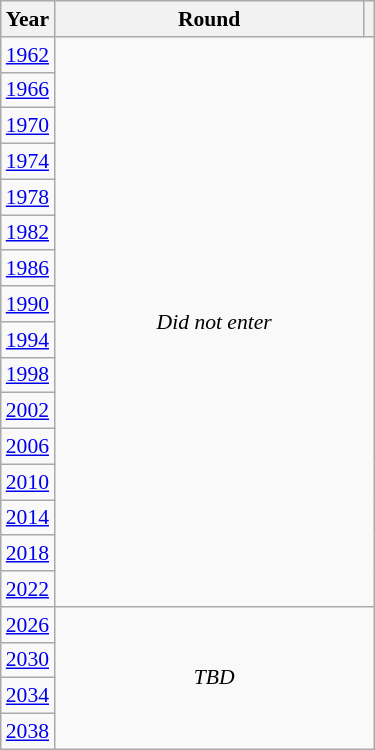<table class="wikitable" style="text-align: center; font-size:90%">
<tr>
<th>Year</th>
<th style="width:200px">Round</th>
<th></th>
</tr>
<tr>
<td><a href='#'>1962</a></td>
<td colspan="2" rowspan="16"><em>Did not enter</em></td>
</tr>
<tr>
<td><a href='#'>1966</a></td>
</tr>
<tr>
<td><a href='#'>1970</a></td>
</tr>
<tr>
<td><a href='#'>1974</a></td>
</tr>
<tr>
<td><a href='#'>1978</a></td>
</tr>
<tr>
<td><a href='#'>1982</a></td>
</tr>
<tr>
<td><a href='#'>1986</a></td>
</tr>
<tr>
<td><a href='#'>1990</a></td>
</tr>
<tr>
<td><a href='#'>1994</a></td>
</tr>
<tr>
<td><a href='#'>1998</a></td>
</tr>
<tr>
<td><a href='#'>2002</a></td>
</tr>
<tr>
<td><a href='#'>2006</a></td>
</tr>
<tr>
<td><a href='#'>2010</a></td>
</tr>
<tr>
<td><a href='#'>2014</a></td>
</tr>
<tr>
<td><a href='#'>2018</a></td>
</tr>
<tr>
<td><a href='#'>2022</a></td>
</tr>
<tr>
<td><a href='#'>2026</a></td>
<td colspan="2" rowspan="4"><em>TBD</em></td>
</tr>
<tr>
<td><a href='#'>2030</a></td>
</tr>
<tr>
<td><a href='#'>2034</a></td>
</tr>
<tr>
<td><a href='#'>2038</a></td>
</tr>
</table>
